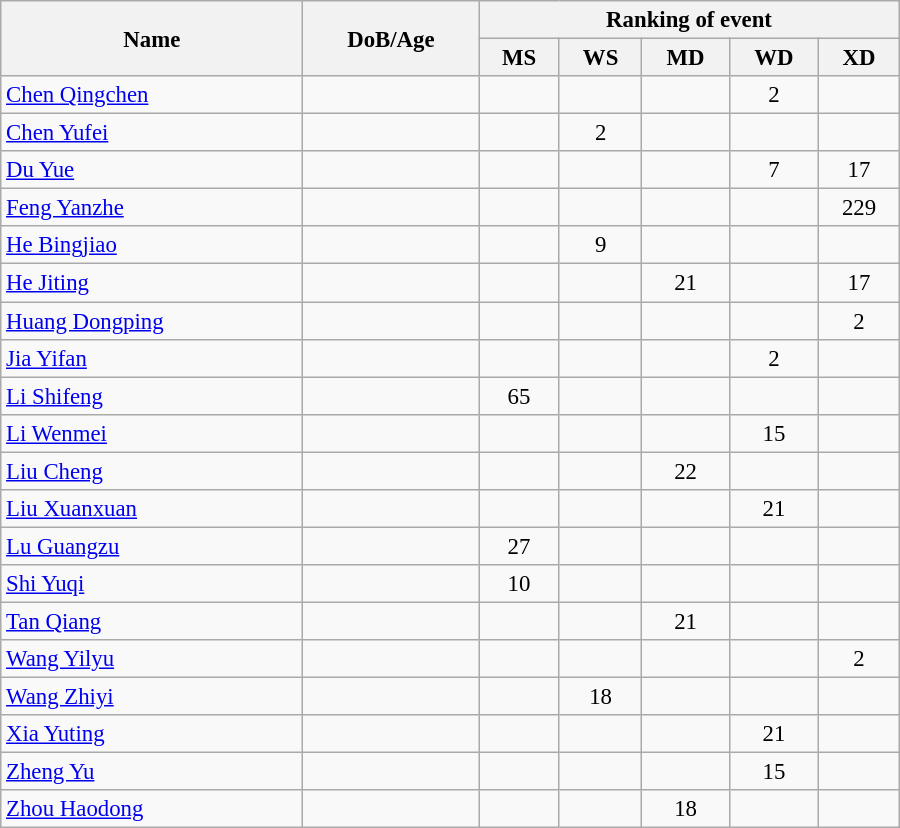<table class="wikitable"  style="width:600px; font-size:95%; text-align:center">
<tr>
<th align="left" rowspan="2">Name</th>
<th align="left" rowspan="2">DoB/Age</th>
<th align="center" colspan="5">Ranking of event</th>
</tr>
<tr>
<th align="left">MS</th>
<th align="left">WS</th>
<th align="left">MD</th>
<th align="left">WD</th>
<th align="left">XD</th>
</tr>
<tr>
<td align="left"><a href='#'>Chen Qingchen</a></td>
<td align="left"></td>
<td></td>
<td></td>
<td></td>
<td>2</td>
<td></td>
</tr>
<tr>
<td align="left"><a href='#'>Chen Yufei</a></td>
<td align="left"></td>
<td></td>
<td>2</td>
<td></td>
<td></td>
<td></td>
</tr>
<tr>
<td align="left"><a href='#'>Du Yue</a></td>
<td align="left"></td>
<td></td>
<td></td>
<td></td>
<td>7</td>
<td>17</td>
</tr>
<tr>
<td align="left"><a href='#'>Feng Yanzhe</a></td>
<td align="left"></td>
<td></td>
<td></td>
<td></td>
<td></td>
<td>229</td>
</tr>
<tr>
<td align="left"><a href='#'>He Bingjiao</a></td>
<td align="left"></td>
<td></td>
<td>9</td>
<td></td>
<td></td>
<td></td>
</tr>
<tr>
<td align="left"><a href='#'>He Jiting</a></td>
<td align="left"></td>
<td></td>
<td></td>
<td>21</td>
<td></td>
<td>17</td>
</tr>
<tr>
<td align="left"><a href='#'>Huang Dongping</a></td>
<td align="left"></td>
<td></td>
<td></td>
<td></td>
<td></td>
<td>2</td>
</tr>
<tr>
<td align="left"><a href='#'>Jia Yifan</a></td>
<td align="left"></td>
<td></td>
<td></td>
<td></td>
<td>2</td>
<td></td>
</tr>
<tr>
<td align="left"><a href='#'>Li Shifeng</a></td>
<td align="left"></td>
<td>65</td>
<td></td>
<td></td>
<td></td>
<td></td>
</tr>
<tr>
<td align="left"><a href='#'>Li Wenmei</a></td>
<td align="left"></td>
<td></td>
<td></td>
<td></td>
<td>15</td>
<td></td>
</tr>
<tr>
<td align="left"><a href='#'>Liu Cheng</a></td>
<td align="left"></td>
<td></td>
<td></td>
<td>22</td>
<td></td>
<td></td>
</tr>
<tr>
<td align="left"><a href='#'>Liu Xuanxuan</a></td>
<td align="left"></td>
<td></td>
<td></td>
<td></td>
<td>21</td>
<td></td>
</tr>
<tr>
<td align="left"><a href='#'>Lu Guangzu</a></td>
<td align="left"></td>
<td>27</td>
<td></td>
<td></td>
<td></td>
<td></td>
</tr>
<tr>
<td align="left"><a href='#'>Shi Yuqi</a></td>
<td align="left"></td>
<td>10</td>
<td></td>
<td></td>
<td></td>
<td></td>
</tr>
<tr>
<td align="left"><a href='#'>Tan Qiang</a></td>
<td align="left"></td>
<td></td>
<td></td>
<td>21</td>
<td></td>
<td></td>
</tr>
<tr>
<td align="left"><a href='#'>Wang Yilyu</a></td>
<td align="left"></td>
<td></td>
<td></td>
<td></td>
<td></td>
<td>2</td>
</tr>
<tr>
<td align="left"><a href='#'>Wang Zhiyi</a></td>
<td align="left"></td>
<td></td>
<td>18</td>
<td></td>
<td></td>
<td></td>
</tr>
<tr>
<td align="left"><a href='#'>Xia Yuting</a></td>
<td align="left"></td>
<td></td>
<td></td>
<td></td>
<td>21</td>
<td></td>
</tr>
<tr>
<td align="left"><a href='#'>Zheng Yu</a></td>
<td align="left"></td>
<td></td>
<td></td>
<td></td>
<td>15</td>
<td></td>
</tr>
<tr>
<td align="left"><a href='#'>Zhou Haodong</a></td>
<td align="left"></td>
<td></td>
<td></td>
<td>18</td>
<td></td>
<td></td>
</tr>
</table>
